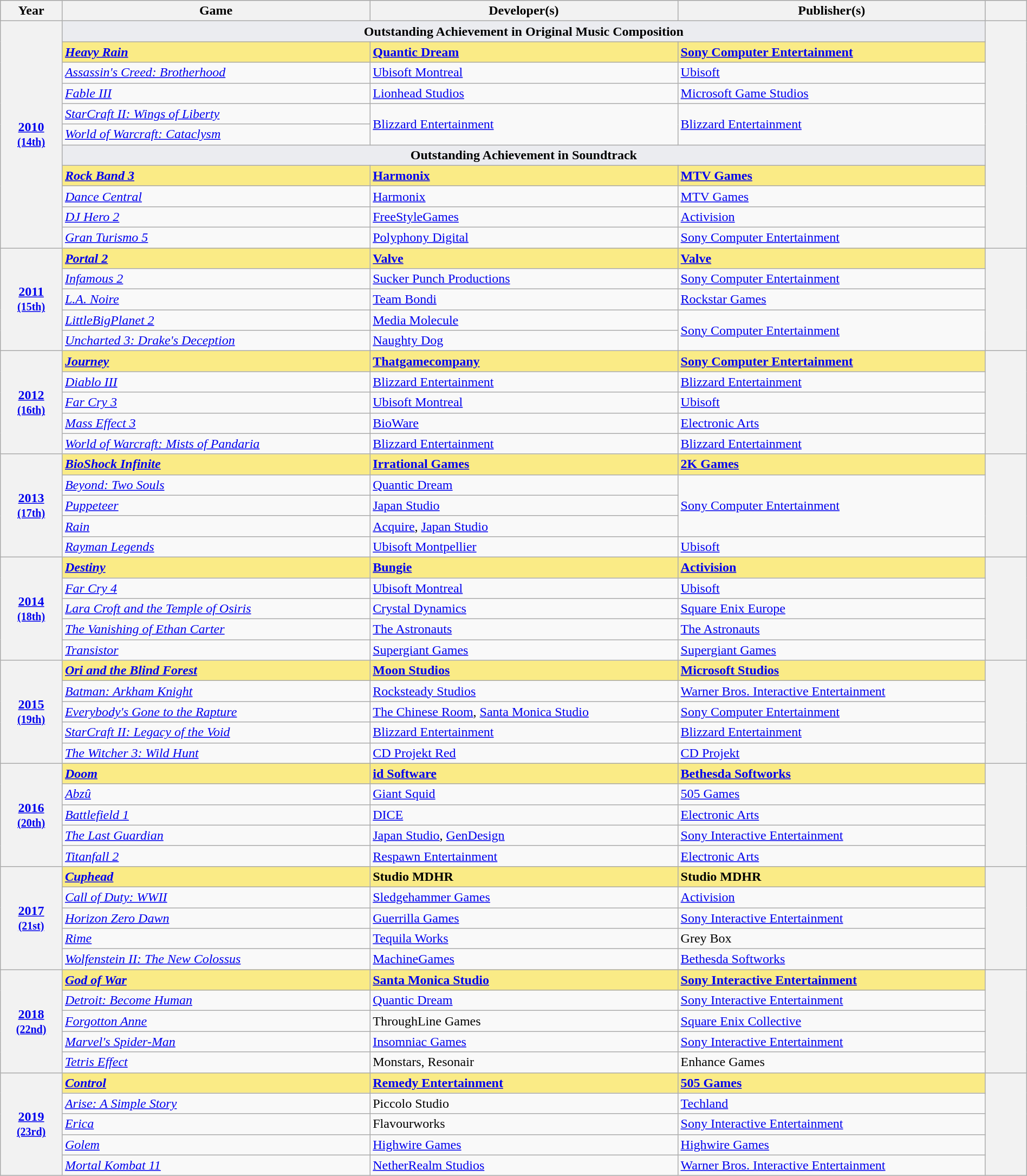<table class="wikitable sortable" style="width:100%;">
<tr style="background:#bebebe">
<th scope="col" style="width:6%;">Year</th>
<th scope="col" style="width:30%;">Game</th>
<th scope="col" style="width:30%;">Developer(s)</th>
<th scope="col" style="width:30%;">Publisher(s)</th>
<th scope="col" style="width:4%;" class="unsortable"></th>
</tr>
<tr>
<th scope="row" rowspan="11" style="text-align:center"><a href='#'>2010</a> <br><small><a href='#'>(14th)</a> </small></th>
<td colspan=3 style="text-align:center; background:#EBECF0"><strong>Outstanding Achievement in Original Music Composition</strong></td>
<th scope="row" rowspan="11" style="text-align;center;"></th>
</tr>
<tr>
<td style="background:#FAEB86"><strong><em><a href='#'>Heavy Rain</a></em></strong></td>
<td style="background:#FAEB86"><strong><a href='#'>Quantic Dream</a></strong></td>
<td style="background:#FAEB86"><strong><a href='#'>Sony Computer Entertainment</a></strong></td>
</tr>
<tr>
<td><em><a href='#'>Assassin's Creed: Brotherhood</a></em></td>
<td><a href='#'>Ubisoft Montreal</a></td>
<td><a href='#'>Ubisoft</a></td>
</tr>
<tr>
<td><em><a href='#'>Fable III</a></em></td>
<td><a href='#'>Lionhead Studios</a></td>
<td><a href='#'>Microsoft Game Studios</a></td>
</tr>
<tr>
<td><em><a href='#'>StarCraft II: Wings of Liberty</a></em></td>
<td rowspan="2"><a href='#'>Blizzard Entertainment</a></td>
<td rowspan="2"><a href='#'>Blizzard Entertainment</a></td>
</tr>
<tr>
<td><em><a href='#'>World of Warcraft: Cataclysm</a></em></td>
</tr>
<tr>
<td colspan=3 style="text-align:center; background:#EBECF0"><strong>Outstanding Achievement in Soundtrack</strong></td>
</tr>
<tr>
<td style="background:#FAEB86"><strong><em><a href='#'>Rock Band 3</a></em></strong></td>
<td style="background:#FAEB86"><strong><a href='#'>Harmonix</a></strong></td>
<td style="background:#FAEB86"><strong><a href='#'>MTV Games</a></strong></td>
</tr>
<tr>
<td><em><a href='#'>Dance Central</a></em></td>
<td><a href='#'>Harmonix</a></td>
<td><a href='#'>MTV Games</a></td>
</tr>
<tr>
<td><em><a href='#'>DJ Hero 2</a></em></td>
<td><a href='#'>FreeStyleGames</a></td>
<td><a href='#'>Activision</a></td>
</tr>
<tr>
<td><em><a href='#'>Gran Turismo 5</a></em></td>
<td><a href='#'>Polyphony Digital</a></td>
<td><a href='#'>Sony Computer Entertainment</a></td>
</tr>
<tr>
<th scope="row" rowspan="5" style="text-align:center"><a href='#'>2011</a> <br><small><a href='#'>(15th)</a> </small></th>
<td style="background:#FAEB86"><strong><em><a href='#'>Portal 2</a></em></strong></td>
<td style="background:#FAEB86"><strong><a href='#'>Valve</a></strong></td>
<td style="background:#FAEB86"><strong><a href='#'>Valve</a></strong></td>
<th scope="row" rowspan="5" style="text-align;center;"></th>
</tr>
<tr>
<td><em><a href='#'>Infamous 2</a></em></td>
<td><a href='#'>Sucker Punch Productions</a></td>
<td><a href='#'>Sony Computer Entertainment</a></td>
</tr>
<tr>
<td><em><a href='#'>L.A. Noire</a></em></td>
<td><a href='#'>Team Bondi</a></td>
<td><a href='#'>Rockstar Games</a></td>
</tr>
<tr>
<td><em><a href='#'>LittleBigPlanet 2</a></em></td>
<td><a href='#'>Media Molecule</a></td>
<td rowspan="2"><a href='#'>Sony Computer Entertainment</a></td>
</tr>
<tr>
<td><em><a href='#'>Uncharted 3: Drake's Deception</a></em></td>
<td><a href='#'>Naughty Dog</a></td>
</tr>
<tr>
<th scope="row" rowspan="5" style="text-align:center"><a href='#'>2012</a> <br><small><a href='#'>(16th)</a> </small></th>
<td style="background:#FAEB86"><strong><em><a href='#'>Journey</a></em></strong></td>
<td style="background:#FAEB86"><strong><a href='#'>Thatgamecompany</a></strong></td>
<td style="background:#FAEB86"><strong><a href='#'>Sony Computer Entertainment</a></strong></td>
<th scope="row" rowspan="5" style="text-align;center;"></th>
</tr>
<tr>
<td><em><a href='#'>Diablo III</a></em></td>
<td><a href='#'>Blizzard Entertainment</a></td>
<td><a href='#'>Blizzard Entertainment</a></td>
</tr>
<tr>
<td><em><a href='#'>Far Cry 3</a></em></td>
<td><a href='#'>Ubisoft Montreal</a></td>
<td><a href='#'>Ubisoft</a></td>
</tr>
<tr>
<td><em><a href='#'>Mass Effect 3</a></em></td>
<td><a href='#'>BioWare</a></td>
<td><a href='#'>Electronic Arts</a></td>
</tr>
<tr>
<td><em><a href='#'>World of Warcraft: Mists of Pandaria</a></em></td>
<td><a href='#'>Blizzard Entertainment</a></td>
<td><a href='#'>Blizzard Entertainment</a></td>
</tr>
<tr>
<th scope="row" rowspan="5" style="text-align:center"><a href='#'>2013</a> <br><small><a href='#'>(17th)</a> </small></th>
<td style="background:#FAEB86"><strong><em><a href='#'>BioShock Infinite</a></em></strong></td>
<td style="background:#FAEB86"><strong><a href='#'>Irrational Games</a></strong></td>
<td style="background:#FAEB86"><strong><a href='#'>2K Games</a></strong></td>
<th scope="row" rowspan="5" style="text-align;center;"></th>
</tr>
<tr>
<td><em><a href='#'>Beyond: Two Souls</a></em></td>
<td><a href='#'>Quantic Dream</a></td>
<td rowspan="3"><a href='#'>Sony Computer Entertainment</a></td>
</tr>
<tr>
<td><em><a href='#'>Puppeteer</a></em></td>
<td><a href='#'>Japan Studio</a></td>
</tr>
<tr>
<td><em><a href='#'>Rain</a></em></td>
<td><a href='#'>Acquire</a>, <a href='#'>Japan Studio</a></td>
</tr>
<tr>
<td><em><a href='#'>Rayman Legends</a></em></td>
<td><a href='#'>Ubisoft Montpellier</a></td>
<td><a href='#'>Ubisoft</a></td>
</tr>
<tr>
<th scope="row" rowspan="5" style="text-align:center"><a href='#'>2014</a> <br><small><a href='#'>(18th)</a> </small></th>
<td style="background:#FAEB86"><strong><em><a href='#'>Destiny</a></em></strong></td>
<td style="background:#FAEB86"><strong><a href='#'>Bungie</a></strong></td>
<td style="background:#FAEB86"><strong><a href='#'>Activision</a></strong></td>
<th scope="row" rowspan="5" style="text-align;center;"></th>
</tr>
<tr>
<td><em><a href='#'>Far Cry 4</a></em></td>
<td><a href='#'>Ubisoft Montreal</a></td>
<td><a href='#'>Ubisoft</a></td>
</tr>
<tr>
<td><em><a href='#'>Lara Croft and the Temple of Osiris</a></em></td>
<td><a href='#'>Crystal Dynamics</a></td>
<td><a href='#'>Square Enix Europe</a></td>
</tr>
<tr>
<td><em><a href='#'>The Vanishing of Ethan Carter</a></em></td>
<td><a href='#'>The Astronauts</a></td>
<td><a href='#'>The Astronauts</a></td>
</tr>
<tr>
<td><em><a href='#'>Transistor</a></em></td>
<td><a href='#'>Supergiant Games</a></td>
<td><a href='#'>Supergiant Games</a></td>
</tr>
<tr>
<th scope="row" rowspan="5" style="text-align:center"><a href='#'>2015</a> <br><small><a href='#'>(19th)</a> </small></th>
<td style="background:#FAEB86"><strong><em><a href='#'>Ori and the Blind Forest</a></em></strong></td>
<td style="background:#FAEB86"><strong><a href='#'>Moon Studios</a></strong></td>
<td style="background:#FAEB86"><strong><a href='#'>Microsoft Studios</a></strong></td>
<th scope="row" rowspan="5" style="text-align;center;"></th>
</tr>
<tr>
<td><em><a href='#'>Batman: Arkham Knight</a></em></td>
<td><a href='#'>Rocksteady Studios</a></td>
<td><a href='#'>Warner Bros. Interactive Entertainment</a></td>
</tr>
<tr>
<td><em><a href='#'>Everybody's Gone to the Rapture</a></em></td>
<td><a href='#'>The Chinese Room</a>, <a href='#'>Santa Monica Studio</a></td>
<td><a href='#'>Sony Computer Entertainment</a></td>
</tr>
<tr>
<td><em><a href='#'>StarCraft II: Legacy of the Void</a></em></td>
<td><a href='#'>Blizzard Entertainment</a></td>
<td><a href='#'>Blizzard Entertainment</a></td>
</tr>
<tr>
<td><em><a href='#'>The Witcher 3: Wild Hunt</a></em></td>
<td><a href='#'>CD Projekt Red</a></td>
<td><a href='#'>CD Projekt</a></td>
</tr>
<tr>
<th scope="row" rowspan="5" style="text-align:center"><a href='#'>2016</a> <br><small><a href='#'>(20th)</a> </small></th>
<td style="background:#FAEB86"><strong><em><a href='#'>Doom</a></em></strong></td>
<td style="background:#FAEB86"><strong><a href='#'>id Software</a></strong></td>
<td style="background:#FAEB86"><strong><a href='#'>Bethesda Softworks</a></strong></td>
<th scope="row" rowspan="5" style="text-align;center;"></th>
</tr>
<tr>
<td><em><a href='#'>Abzû</a></em></td>
<td><a href='#'>Giant Squid</a></td>
<td><a href='#'>505 Games</a></td>
</tr>
<tr>
<td><em><a href='#'>Battlefield 1</a></em></td>
<td><a href='#'>DICE</a></td>
<td><a href='#'>Electronic Arts</a></td>
</tr>
<tr>
<td><em><a href='#'>The Last Guardian</a></em></td>
<td><a href='#'>Japan Studio</a>, <a href='#'>GenDesign</a></td>
<td><a href='#'>Sony Interactive Entertainment</a></td>
</tr>
<tr>
<td><em><a href='#'>Titanfall 2</a></em></td>
<td><a href='#'>Respawn Entertainment</a></td>
<td><a href='#'>Electronic Arts</a></td>
</tr>
<tr>
<th scope="row" rowspan="5" style="text-align:center"><a href='#'>2017</a> <br><small><a href='#'>(21st)</a> </small></th>
<td style="background:#FAEB86"><strong><em><a href='#'>Cuphead</a></em></strong></td>
<td style="background:#FAEB86"><strong>Studio MDHR</strong></td>
<td style="background:#FAEB86"><strong>Studio MDHR</strong></td>
<th scope="row" rowspan="5" style="text-align;center;"></th>
</tr>
<tr>
<td><em><a href='#'>Call of Duty: WWII</a></em></td>
<td><a href='#'>Sledgehammer Games</a></td>
<td><a href='#'>Activision</a></td>
</tr>
<tr>
<td><em><a href='#'>Horizon Zero Dawn</a></em></td>
<td><a href='#'>Guerrilla Games</a></td>
<td><a href='#'>Sony Interactive Entertainment</a></td>
</tr>
<tr>
<td><em><a href='#'>Rime</a></em></td>
<td><a href='#'>Tequila Works</a></td>
<td>Grey Box</td>
</tr>
<tr>
<td><em><a href='#'>Wolfenstein II: The New Colossus</a></em></td>
<td><a href='#'>MachineGames</a></td>
<td><a href='#'>Bethesda Softworks</a></td>
</tr>
<tr>
<th scope="row" rowspan="5" style="text-align:center"><a href='#'>2018</a> <br><small><a href='#'>(22nd)</a> </small></th>
<td style="background:#FAEB86"><strong><em><a href='#'>God of War</a></em></strong></td>
<td style="background:#FAEB86"><strong><a href='#'>Santa Monica Studio</a></strong></td>
<td style="background:#FAEB86"><strong><a href='#'>Sony Interactive Entertainment</a></strong></td>
<th scope="row" rowspan="5" style="text-align;center;"></th>
</tr>
<tr>
<td><em><a href='#'>Detroit: Become Human</a></em></td>
<td><a href='#'>Quantic Dream</a></td>
<td><a href='#'>Sony Interactive Entertainment</a></td>
</tr>
<tr>
<td><em><a href='#'>Forgotton Anne</a></em></td>
<td>ThroughLine Games</td>
<td><a href='#'>Square Enix Collective</a></td>
</tr>
<tr>
<td><em><a href='#'>Marvel's Spider-Man</a></em></td>
<td><a href='#'>Insomniac Games</a></td>
<td><a href='#'>Sony Interactive Entertainment</a></td>
</tr>
<tr>
<td><em><a href='#'>Tetris Effect</a></em></td>
<td>Monstars, Resonair</td>
<td>Enhance Games</td>
</tr>
<tr>
<th scope="row" rowspan="5" style="text-align:center"><a href='#'>2019</a> <br><small><a href='#'>(23rd)</a> </small></th>
<td style="background:#FAEB86"><strong><em><a href='#'>Control</a></em></strong></td>
<td style="background:#FAEB86"><strong><a href='#'>Remedy Entertainment</a></strong></td>
<td style="background:#FAEB86"><strong><a href='#'>505 Games</a></strong></td>
<th scope="row" rowspan="5" style="text-align;center;"></th>
</tr>
<tr>
<td><em><a href='#'>Arise: A Simple Story</a></em></td>
<td>Piccolo Studio</td>
<td><a href='#'>Techland</a></td>
</tr>
<tr>
<td><em><a href='#'>Erica</a></em></td>
<td>Flavourworks</td>
<td><a href='#'>Sony Interactive Entertainment</a></td>
</tr>
<tr>
<td><em><a href='#'>Golem</a></em></td>
<td><a href='#'>Highwire Games</a></td>
<td><a href='#'>Highwire Games</a></td>
</tr>
<tr>
<td><em><a href='#'>Mortal Kombat 11</a></em></td>
<td><a href='#'>NetherRealm Studios</a></td>
<td><a href='#'>Warner Bros. Interactive Entertainment</a></td>
</tr>
</table>
